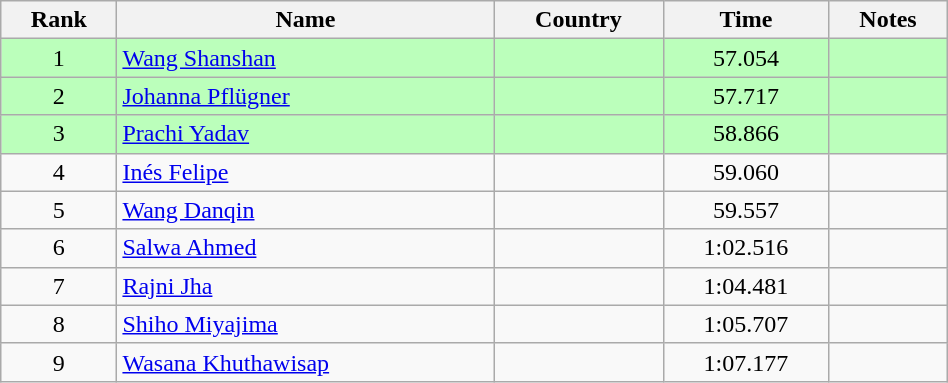<table class="wikitable" style="text-align:center;width: 50%">
<tr>
<th>Rank</th>
<th>Name</th>
<th>Country</th>
<th>Time</th>
<th>Notes</th>
</tr>
<tr bgcolor=bbffbb>
<td>1</td>
<td align="left"><a href='#'>Wang Shanshan</a></td>
<td align="left"></td>
<td>57.054</td>
<td></td>
</tr>
<tr bgcolor=bbffbb>
<td>2</td>
<td align="left"><a href='#'>Johanna Pflügner</a></td>
<td align="left"></td>
<td>57.717</td>
<td></td>
</tr>
<tr bgcolor=bbffbb>
<td>3</td>
<td align="left"><a href='#'>Prachi Yadav</a></td>
<td align="left"></td>
<td>58.866</td>
<td></td>
</tr>
<tr>
<td>4</td>
<td align="left"><a href='#'>Inés Felipe</a></td>
<td align="left"></td>
<td>59.060</td>
<td></td>
</tr>
<tr>
<td>5</td>
<td align="left"><a href='#'>Wang Danqin</a></td>
<td align="left"></td>
<td>59.557</td>
<td></td>
</tr>
<tr>
<td>6</td>
<td align="left"><a href='#'>Salwa Ahmed</a></td>
<td align="left"></td>
<td>1:02.516</td>
<td></td>
</tr>
<tr>
<td>7</td>
<td align="left"><a href='#'>Rajni Jha</a></td>
<td align="left"></td>
<td>1:04.481</td>
<td></td>
</tr>
<tr>
<td>8</td>
<td align="left"><a href='#'>Shiho Miyajima</a></td>
<td align="left"></td>
<td>1:05.707</td>
<td></td>
</tr>
<tr>
<td>9</td>
<td align="left"><a href='#'>Wasana Khuthawisap</a></td>
<td align="left"></td>
<td>1:07.177</td>
<td></td>
</tr>
</table>
